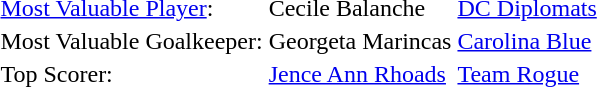<table>
<tr>
<td><a href='#'>Most Valuable Player</a>:</td>
<td>Cecile Balanche</td>
<td><a href='#'>DC Diplomats</a></td>
</tr>
<tr>
<td>Most Valuable Goalkeeper:</td>
<td>Georgeta Marincas</td>
<td><a href='#'>Carolina Blue</a></td>
</tr>
<tr>
<td>Top Scorer:</td>
<td><a href='#'>Jence Ann Rhoads</a></td>
<td><a href='#'>Team Rogue</a></td>
</tr>
</table>
